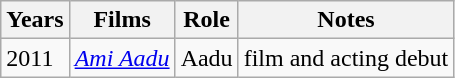<table class="wikitable sortable">
<tr>
<th>Years</th>
<th>Films</th>
<th>Role</th>
<th>Notes</th>
</tr>
<tr>
<td>2011</td>
<td><em><a href='#'>Ami Aadu</a></em></td>
<td>Aadu</td>
<td>film and acting debut</td>
</tr>
</table>
